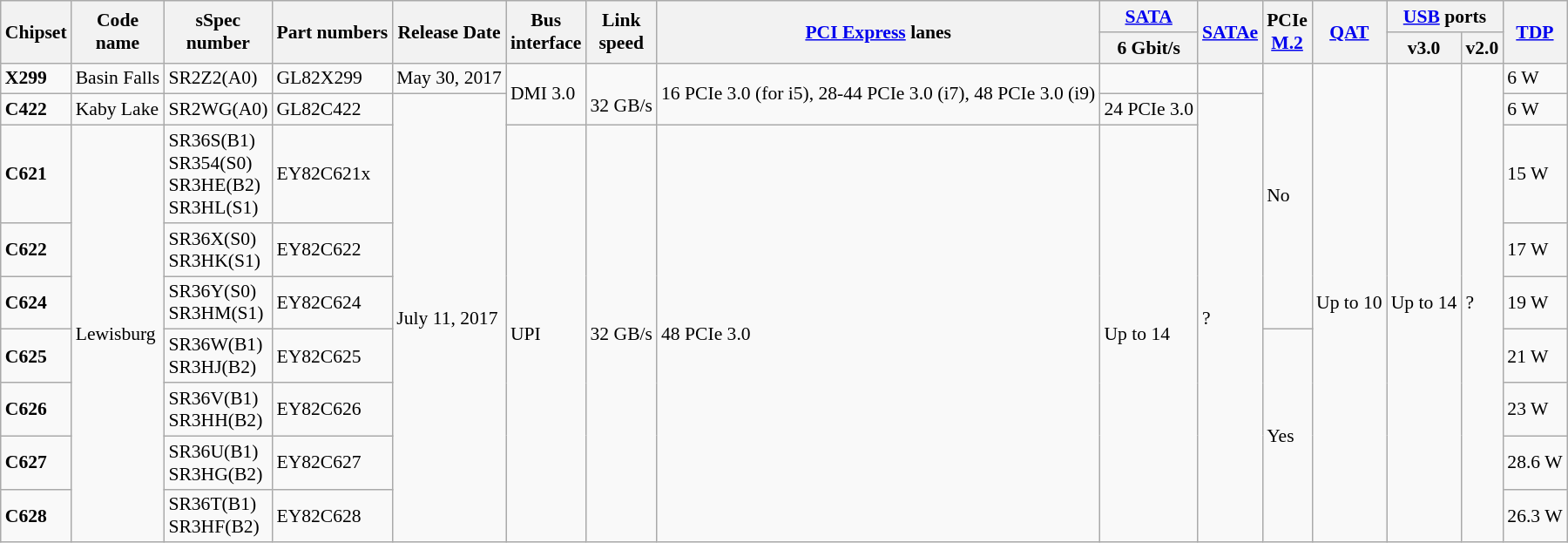<table class="wikitable" style="font-size: 90%;">
<tr>
<th rowspan="2">Chipset</th>
<th rowspan="2">Code<br>name</th>
<th rowspan="2">sSpec<br>number</th>
<th rowspan="2">Part numbers</th>
<th rowspan="2">Release Date</th>
<th rowspan="2">Bus<br>interface</th>
<th rowspan="2">Link<br>speed</th>
<th rowspan="2"><a href='#'>PCI Express</a> lanes</th>
<th><a href='#'>SATA</a></th>
<th rowspan="2"><a href='#'>SATAe</a></th>
<th rowspan="2">PCIe<br><a href='#'>M.2</a></th>
<th rowspan="2"><a href='#'>QAT</a></th>
<th colspan="2"><a href='#'>USB</a> ports</th>
<th rowspan="2"><a href='#'>TDP</a></th>
</tr>
<tr>
<th>6 Gbit/s</th>
<th>v3.0</th>
<th>v2.0</th>
</tr>
<tr>
<td><strong>X299</strong></td>
<td>Basin Falls</td>
<td>SR2Z2(A0)</td>
<td>GL82X299</td>
<td>May 30, 2017</td>
<td rowspan="2">DMI 3.0</td>
<td rowspan="2"><br>32 GB/s</td>
<td rowspan="2">16 PCIe 3.0 (for i5), 28-44 PCIe 3.0 (i7), 48 PCIe 3.0 (i9)</td>
<td></td>
<td></td>
<td rowspan="5">No</td>
<td rowspan="9">Up to 10</td>
<td rowspan="9">Up to 14</td>
<td rowspan="9">?</td>
<td>6 W</td>
</tr>
<tr>
<td><strong>C422</strong></td>
<td>Kaby Lake</td>
<td>SR2WG(A0)</td>
<td>GL82C422</td>
<td rowspan="8">July 11, 2017</td>
<td>24 PCIe 3.0</td>
<td rowspan="8">?</td>
<td>6 W</td>
</tr>
<tr>
<td><strong>C621</strong></td>
<td rowspan="7">Lewisburg</td>
<td>SR36S(B1)<br>SR354(S0)<br>SR3HE(B2)<br>SR3HL(S1)</td>
<td>EY82C621x</td>
<td rowspan="7">UPI</td>
<td rowspan="7">32 GB/s</td>
<td rowspan="7">48 PCIe 3.0</td>
<td rowspan="7">Up to 14</td>
<td>15 W</td>
</tr>
<tr>
<td><strong>C622</strong></td>
<td>SR36X(S0)<br>SR3HK(S1)</td>
<td>EY82C622</td>
<td>17 W</td>
</tr>
<tr>
<td><strong>C624</strong></td>
<td>SR36Y(S0)<br>SR3HM(S1)</td>
<td>EY82C624</td>
<td>19 W</td>
</tr>
<tr>
<td><strong>C625</strong></td>
<td>SR36W(B1)<br>SR3HJ(B2)</td>
<td>EY82C625</td>
<td rowspan="4">Yes</td>
<td>21 W</td>
</tr>
<tr>
<td><strong>C626</strong></td>
<td>SR36V(B1)<br>SR3HH(B2)</td>
<td>EY82C626</td>
<td>23 W</td>
</tr>
<tr>
<td><strong>C627</strong></td>
<td>SR36U(B1)<br>SR3HG(B2)</td>
<td>EY82C627</td>
<td>28.6 W</td>
</tr>
<tr>
<td><strong>C628</strong></td>
<td>SR36T(B1)<br>SR3HF(B2)</td>
<td>EY82C628</td>
<td>26.3 W</td>
</tr>
</table>
